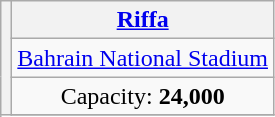<table class="wikitable" style="text-align:center">
<tr>
<th rowspan="4"></th>
<th><a href='#'>Riffa</a></th>
</tr>
<tr>
<td><a href='#'>Bahrain National Stadium</a></td>
</tr>
<tr>
<td>Capacity: <strong>24,000</strong></td>
</tr>
<tr>
</tr>
</table>
